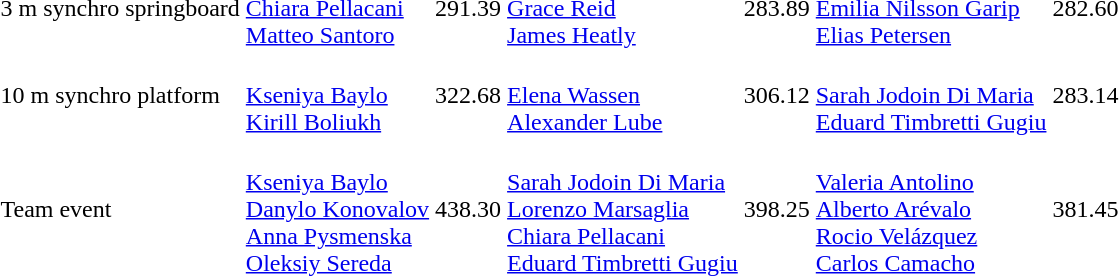<table>
<tr>
<td>3 m synchro springboard<br></td>
<td><br><a href='#'>Chiara Pellacani</a><br><a href='#'>Matteo Santoro</a></td>
<td>291.39</td>
<td><br><a href='#'>Grace Reid</a><br><a href='#'>James Heatly</a></td>
<td>283.89</td>
<td><br><a href='#'>Emilia Nilsson Garip</a><br><a href='#'>Elias Petersen</a></td>
<td>282.60</td>
</tr>
<tr>
<td>10 m synchro platform<br></td>
<td><br><a href='#'>Kseniya Baylo</a><br><a href='#'>Kirill Boliukh</a></td>
<td>322.68</td>
<td><br><a href='#'>Elena Wassen</a><br><a href='#'>Alexander Lube</a></td>
<td>306.12</td>
<td><br><a href='#'>Sarah Jodoin Di Maria</a><br><a href='#'>Eduard Timbretti Gugiu</a></td>
<td>283.14</td>
</tr>
<tr>
<td>Team event<br></td>
<td><br><a href='#'>Kseniya Baylo</a><br><a href='#'>Danylo Konovalov</a><br><a href='#'>Anna Pysmenska</a><br><a href='#'>Oleksiy Sereda</a></td>
<td>438.30</td>
<td><br><a href='#'>Sarah Jodoin Di Maria</a><br><a href='#'>Lorenzo Marsaglia</a><br><a href='#'>Chiara Pellacani</a><br><a href='#'>Eduard Timbretti Gugiu</a></td>
<td>398.25</td>
<td><br><a href='#'>Valeria Antolino</a><br><a href='#'>Alberto Arévalo</a><br><a href='#'>Rocio Velázquez</a><br><a href='#'>Carlos Camacho</a></td>
<td>381.45</td>
</tr>
</table>
